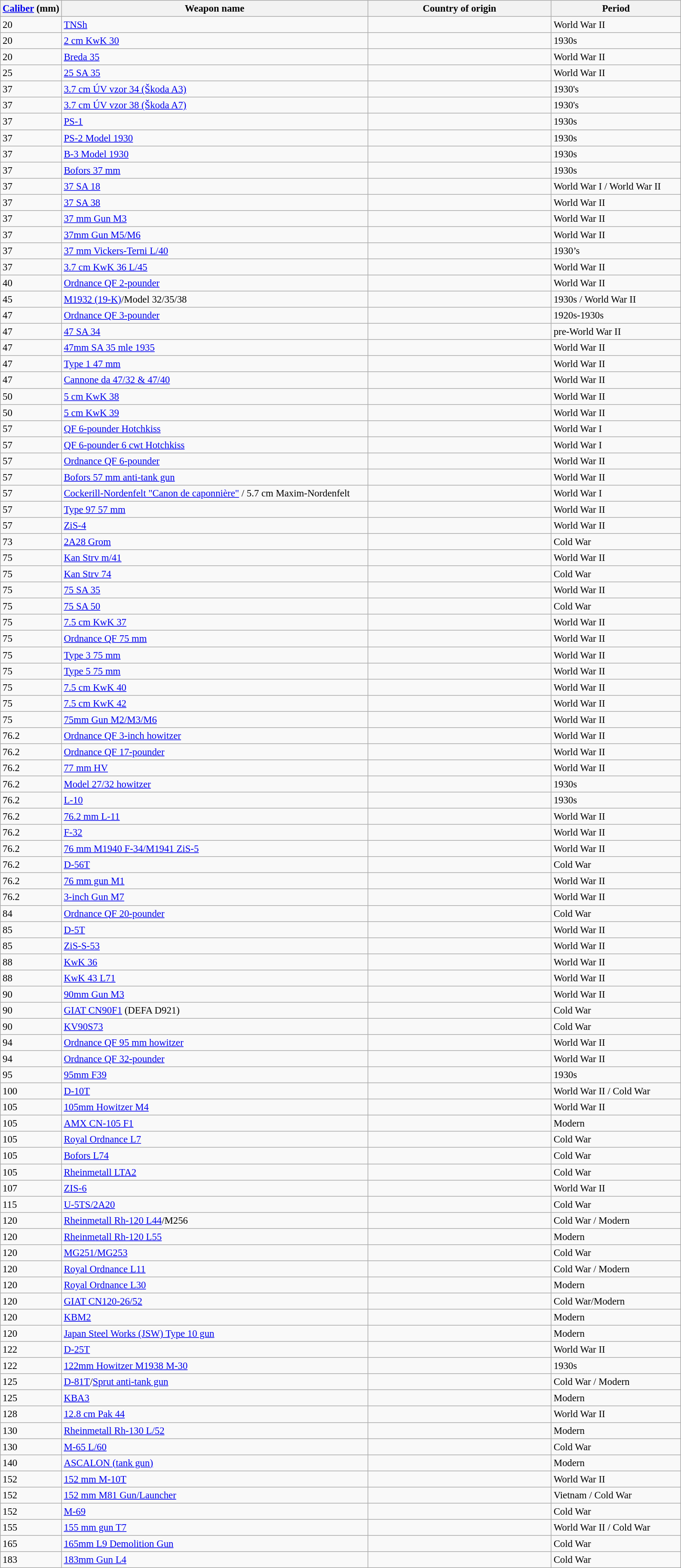<table class="wikitable sortable" style="font-size:95%;">
<tr>
<th width=9%><a href='#'>Caliber</a> (mm)</th>
<th width=45%>Weapon name</th>
<th width=27%>Country of origin</th>
<th width=19%>Period</th>
</tr>
<tr>
<td>20</td>
<td><a href='#'>TNSh</a></td>
<td></td>
<td>World War II</td>
</tr>
<tr>
<td>20</td>
<td><a href='#'>2 cm KwK 30</a></td>
<td></td>
<td>1930s</td>
</tr>
<tr>
<td>20</td>
<td><a href='#'>Breda 35</a></td>
<td></td>
<td>World War II</td>
</tr>
<tr>
<td>25</td>
<td><a href='#'>25 SA 35</a></td>
<td></td>
<td>World War II</td>
</tr>
<tr>
<td>37</td>
<td><a href='#'>3.7 cm ÚV vzor 34 (Škoda A3)</a></td>
<td></td>
<td>1930's</td>
</tr>
<tr>
<td>37</td>
<td><a href='#'>3.7 cm ÚV vzor 38 (Škoda A7)</a></td>
<td></td>
<td>1930's</td>
</tr>
<tr>
<td>37</td>
<td><a href='#'>PS-1</a></td>
<td></td>
<td>1930s</td>
</tr>
<tr>
<td>37</td>
<td><a href='#'>PS-2 Model 1930</a></td>
<td></td>
<td>1930s</td>
</tr>
<tr>
<td>37</td>
<td><a href='#'>B-3 Model 1930</a></td>
<td></td>
<td>1930s</td>
</tr>
<tr>
<td>37</td>
<td><a href='#'>Bofors 37 mm</a></td>
<td></td>
<td>1930s</td>
</tr>
<tr>
<td>37</td>
<td><a href='#'>37 SA 18</a></td>
<td></td>
<td>World War I / World War II</td>
</tr>
<tr>
<td>37</td>
<td><a href='#'>37 SA 38</a></td>
<td></td>
<td>World War II</td>
</tr>
<tr>
<td>37</td>
<td><a href='#'>37 mm Gun M3</a></td>
<td></td>
<td>World War II</td>
</tr>
<tr>
<td>37</td>
<td><a href='#'>37mm Gun M5/M6</a></td>
<td></td>
<td>World War II</td>
</tr>
<tr>
<td>37</td>
<td><a href='#'>37 mm Vickers-Terni L/40</a></td>
<td></td>
<td>1930’s</td>
</tr>
<tr>
<td>37</td>
<td><a href='#'>3.7 cm KwK 36 L/45</a></td>
<td></td>
<td>World War II</td>
</tr>
<tr>
<td>40</td>
<td><a href='#'>Ordnance QF 2-pounder</a></td>
<td></td>
<td>World War II</td>
</tr>
<tr>
<td>45</td>
<td><a href='#'>M1932 (19-K)</a>/Model 32/35/38</td>
<td></td>
<td>1930s / World War II</td>
</tr>
<tr>
<td>47</td>
<td><a href='#'>Ordnance QF 3-pounder</a></td>
<td></td>
<td>1920s-1930s</td>
</tr>
<tr>
<td>47</td>
<td><a href='#'>47 SA 34</a></td>
<td></td>
<td>pre-World War II</td>
</tr>
<tr>
<td>47</td>
<td><a href='#'>47mm SA 35 mle 1935</a></td>
<td></td>
<td>World War II</td>
</tr>
<tr>
<td>47</td>
<td><a href='#'>Type 1 47 mm</a></td>
<td></td>
<td>World War II</td>
</tr>
<tr>
<td>47</td>
<td><a href='#'>Cannone da 47/32 & 47/40</a></td>
<td></td>
<td>World War II</td>
</tr>
<tr>
<td>50</td>
<td><a href='#'>5 cm KwK 38</a></td>
<td></td>
<td>World War II</td>
</tr>
<tr>
<td>50</td>
<td><a href='#'>5 cm KwK 39</a></td>
<td></td>
<td>World War II</td>
</tr>
<tr>
<td>57</td>
<td><a href='#'>QF 6-pounder Hotchkiss</a></td>
<td></td>
<td>World War I</td>
</tr>
<tr>
<td>57</td>
<td><a href='#'>QF 6-pounder 6 cwt Hotchkiss</a></td>
<td></td>
<td>World War I</td>
</tr>
<tr>
<td>57</td>
<td><a href='#'>Ordnance QF 6-pounder</a></td>
<td></td>
<td>World War II</td>
</tr>
<tr>
<td>57</td>
<td><a href='#'>Bofors 57 mm anti-tank gun</a></td>
<td></td>
<td>World War II</td>
</tr>
<tr>
<td>57</td>
<td><a href='#'>Cockerill-Nordenfelt "Canon de caponnière"</a> / 5.7 cm Maxim-Nordenfelt</td>
<td></td>
<td>World War I</td>
</tr>
<tr>
<td>57</td>
<td><a href='#'>Type 97 57 mm</a></td>
<td></td>
<td>World War II</td>
</tr>
<tr>
<td>57</td>
<td><a href='#'>ZiS-4</a></td>
<td></td>
<td>World War II</td>
</tr>
<tr>
<td>73</td>
<td><a href='#'>2A28 Grom</a></td>
<td></td>
<td>Cold War</td>
</tr>
<tr>
<td>75</td>
<td><a href='#'>Kan Strv m/41</a></td>
<td></td>
<td>World War II</td>
</tr>
<tr>
<td>75</td>
<td><a href='#'>Kan Strv 74</a></td>
<td></td>
<td>Cold War</td>
</tr>
<tr>
<td>75</td>
<td><a href='#'>75 SA 35</a></td>
<td></td>
<td>World War II</td>
</tr>
<tr>
<td>75</td>
<td><a href='#'>75 SA 50</a></td>
<td></td>
<td>Cold War</td>
</tr>
<tr>
<td>75</td>
<td><a href='#'>7.5 cm KwK 37</a></td>
<td></td>
<td>World War II</td>
</tr>
<tr>
<td>75</td>
<td><a href='#'>Ordnance QF 75 mm</a></td>
<td></td>
<td>World War II</td>
</tr>
<tr>
<td>75</td>
<td><a href='#'>Type 3 75 mm</a></td>
<td></td>
<td>World War II</td>
</tr>
<tr>
<td>75</td>
<td><a href='#'>Type 5 75 mm</a></td>
<td></td>
<td>World War II</td>
</tr>
<tr>
<td>75</td>
<td><a href='#'>7.5 cm KwK 40</a></td>
<td></td>
<td>World War II</td>
</tr>
<tr>
<td>75</td>
<td><a href='#'>7.5 cm KwK 42</a></td>
<td></td>
<td>World War II</td>
</tr>
<tr>
<td>75</td>
<td><a href='#'>75mm Gun M2/M3/M6</a></td>
<td></td>
<td>World War II</td>
</tr>
<tr>
<td>76.2</td>
<td><a href='#'>Ordnance QF 3-inch howitzer</a></td>
<td></td>
<td>World War II</td>
</tr>
<tr>
<td>76.2</td>
<td><a href='#'>Ordnance QF 17-pounder</a></td>
<td></td>
<td>World War II</td>
</tr>
<tr>
<td>76.2</td>
<td><a href='#'>77 mm HV</a></td>
<td></td>
<td>World War II</td>
</tr>
<tr>
<td>76.2</td>
<td><a href='#'>Model 27/32 howitzer</a></td>
<td></td>
<td>1930s</td>
</tr>
<tr>
<td>76.2</td>
<td><a href='#'>L-10</a></td>
<td></td>
<td>1930s</td>
</tr>
<tr>
<td>76.2</td>
<td><a href='#'>76.2 mm L-11</a></td>
<td></td>
<td>World War II</td>
</tr>
<tr>
<td>76.2</td>
<td><a href='#'>F-32</a></td>
<td></td>
<td>World War II</td>
</tr>
<tr>
<td>76.2</td>
<td><a href='#'>76 mm M1940 F-34/M1941 ZiS-5</a></td>
<td></td>
<td>World War II</td>
</tr>
<tr>
<td>76.2</td>
<td><a href='#'>D-56T</a></td>
<td></td>
<td>Cold War</td>
</tr>
<tr>
<td>76.2</td>
<td><a href='#'>76 mm gun M1</a></td>
<td></td>
<td>World War II</td>
</tr>
<tr>
<td>76.2</td>
<td><a href='#'>3-inch Gun M7</a></td>
<td></td>
<td>World War II</td>
</tr>
<tr>
<td>84</td>
<td><a href='#'>Ordnance QF 20-pounder</a></td>
<td></td>
<td>Cold War</td>
</tr>
<tr>
<td>85</td>
<td><a href='#'>D-5T</a></td>
<td></td>
<td>World War II</td>
</tr>
<tr>
<td>85</td>
<td><a href='#'>ZiS-S-53</a></td>
<td></td>
<td>World War II</td>
</tr>
<tr>
<td>88</td>
<td><a href='#'>KwK 36</a></td>
<td></td>
<td>World War II</td>
</tr>
<tr>
<td>88</td>
<td><a href='#'>KwK 43 L71</a></td>
<td></td>
<td>World War II</td>
</tr>
<tr>
<td>90</td>
<td><a href='#'>90mm Gun M3</a></td>
<td></td>
<td>World War II</td>
</tr>
<tr>
<td>90</td>
<td><a href='#'>GIAT CN90F1</a> (DEFA D921)</td>
<td></td>
<td>Cold War</td>
</tr>
<tr>
<td>90</td>
<td><a href='#'>KV90S73</a></td>
<td></td>
<td>Cold War</td>
</tr>
<tr>
<td>94</td>
<td><a href='#'>Ordnance QF 95 mm howitzer</a></td>
<td></td>
<td>World War II</td>
</tr>
<tr>
<td>94</td>
<td><a href='#'>Ordnance QF 32-pounder</a></td>
<td></td>
<td>World War II</td>
</tr>
<tr>
<td>95</td>
<td><a href='#'>95mm F39</a></td>
<td></td>
<td>1930s</td>
</tr>
<tr>
<td>100</td>
<td><a href='#'>D-10T</a></td>
<td></td>
<td>World War II / Cold War</td>
</tr>
<tr>
<td>105</td>
<td><a href='#'>105mm Howitzer M4</a></td>
<td></td>
<td>World War II</td>
</tr>
<tr>
<td>105</td>
<td><a href='#'>AMX CN-105 F1</a></td>
<td></td>
<td>Modern</td>
</tr>
<tr>
<td>105</td>
<td><a href='#'>Royal Ordnance L7</a></td>
<td></td>
<td>Cold War</td>
</tr>
<tr>
<td>105</td>
<td><a href='#'>Bofors L74</a></td>
<td></td>
<td>Cold War</td>
</tr>
<tr>
<td>105</td>
<td><a href='#'>Rheinmetall LTA2</a></td>
<td></td>
<td>Cold War</td>
</tr>
<tr>
<td>107</td>
<td><a href='#'>ZIS-6</a></td>
<td></td>
<td>World War II</td>
</tr>
<tr>
<td>115</td>
<td><a href='#'>U-5TS/2A20</a></td>
<td></td>
<td>Cold War</td>
</tr>
<tr>
<td>120</td>
<td><a href='#'>Rheinmetall Rh-120 L44</a>/M256</td>
<td></td>
<td>Cold War / Modern</td>
</tr>
<tr>
<td>120</td>
<td><a href='#'>Rheinmetall Rh-120 L55</a></td>
<td></td>
<td>Modern</td>
</tr>
<tr>
<td>120</td>
<td><a href='#'>MG251/MG253</a></td>
<td></td>
<td>Cold War</td>
</tr>
<tr>
<td>120</td>
<td><a href='#'>Royal Ordnance L11</a></td>
<td></td>
<td>Cold War / Modern</td>
</tr>
<tr>
<td>120</td>
<td><a href='#'>Royal Ordnance L30</a></td>
<td></td>
<td>Modern</td>
</tr>
<tr>
<td>120</td>
<td><a href='#'>GIAT CN120-26/52</a></td>
<td></td>
<td>Cold War/Modern</td>
</tr>
<tr>
<td>120</td>
<td><a href='#'>KBM2</a></td>
<td></td>
<td>Modern</td>
</tr>
<tr>
<td>120</td>
<td><a href='#'>Japan Steel Works (JSW) Type 10 gun</a></td>
<td></td>
<td>Modern</td>
</tr>
<tr>
<td>122</td>
<td><a href='#'>D-25T</a></td>
<td></td>
<td>World War II</td>
</tr>
<tr>
<td>122</td>
<td><a href='#'>122mm Howitzer M1938 M-30</a></td>
<td></td>
<td>1930s</td>
</tr>
<tr>
<td>125</td>
<td><a href='#'>D-81T</a>/<a href='#'>Sprut anti-tank gun</a></td>
<td></td>
<td>Cold War / Modern</td>
</tr>
<tr>
<td>125</td>
<td><a href='#'>KBA3</a></td>
<td></td>
<td>Modern</td>
</tr>
<tr>
<td>128</td>
<td><a href='#'>12.8 cm Pak 44</a></td>
<td></td>
<td>World War II</td>
</tr>
<tr>
<td>130</td>
<td><a href='#'>Rheinmetall Rh-130 L/52</a></td>
<td></td>
<td>Modern</td>
</tr>
<tr>
<td>130</td>
<td><a href='#'>M-65 L/60</a></td>
<td></td>
<td>Cold War</td>
</tr>
<tr>
<td>140</td>
<td><a href='#'>ASCALON (tank gun)</a></td>
<td></td>
<td>Modern</td>
</tr>
<tr>
<td>152</td>
<td><a href='#'>152 mm M-10T</a></td>
<td></td>
<td>World War II</td>
</tr>
<tr>
<td>152</td>
<td><a href='#'>152 mm M81 Gun/Launcher</a></td>
<td></td>
<td>Vietnam / Cold War</td>
</tr>
<tr>
<td>152</td>
<td><a href='#'>M-69</a></td>
<td></td>
<td>Cold War</td>
</tr>
<tr>
<td>155</td>
<td><a href='#'>155 mm gun T7</a></td>
<td></td>
<td>World War II / Cold War</td>
</tr>
<tr>
<td>165</td>
<td><a href='#'>165mm L9 Demolition Gun</a></td>
<td></td>
<td>Cold War</td>
</tr>
<tr>
<td>183</td>
<td><a href='#'>183mm Gun L4</a></td>
<td></td>
<td>Cold War</td>
</tr>
</table>
